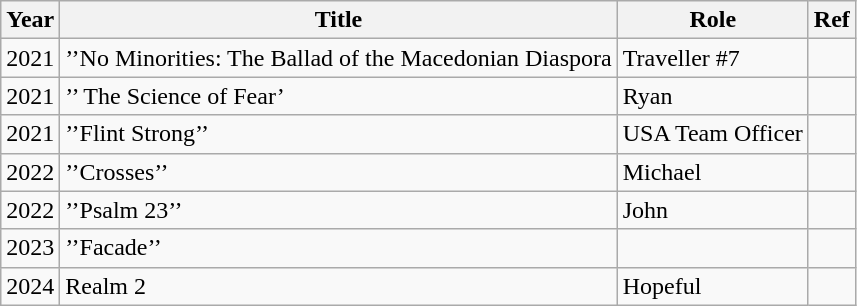<table class="wikitable">
<tr>
<th>Year</th>
<th>Title</th>
<th>Role</th>
<th>Ref</th>
</tr>
<tr>
<td>2021</td>
<td>’’No Minorities: The Ballad of the Macedonian Diaspora<em></td>
<td>Traveller #7</td>
<td></td>
</tr>
<tr>
<td>2021</td>
<td>’’ The Science of Fear’</td>
<td>Ryan</td>
<td></td>
</tr>
<tr>
<td>2021</td>
<td>’’Flint Strong’’</td>
<td>USA Team Officer</td>
<td></td>
</tr>
<tr>
<td>2022</td>
<td>’’Crosses’’</td>
<td>Michael</td>
<td></td>
</tr>
<tr>
<td>2022</td>
<td>’’Psalm 23’’</td>
<td>John</td>
<td></td>
</tr>
<tr>
<td>2023</td>
<td>’’Facade’’</td>
<td></td>
<td></td>
</tr>
<tr>
<td>2024</td>
<td>Realm 2</td>
<td>Hopeful</td>
<td></td>
</tr>
</table>
